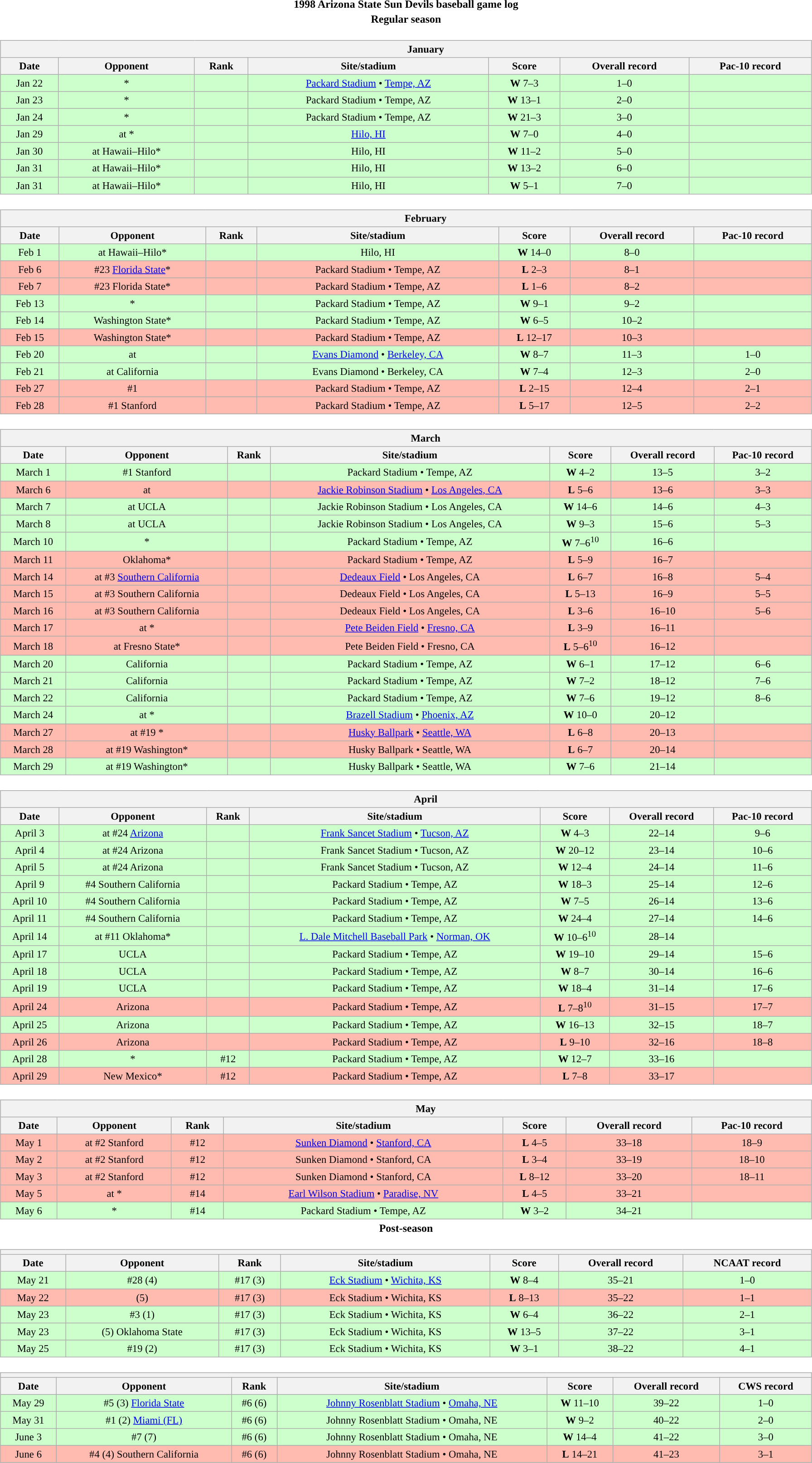<table class="toccolours" width=95% style="clear:both; margin:1.5em auto; text-align:center;">
<tr>
<th colspan=2>1998 Arizona State Sun Devils baseball game log</th>
</tr>
<tr>
<th colspan=2>Regular season</th>
</tr>
<tr valign="top">
<td><br><table class="wikitable collapsible collapsed" style="margin:auto; width:100%; text-align:center; font-size:95%">
<tr>
<th colspan=12 style="padding-left:4em;">January</th>
</tr>
<tr>
<th>Date</th>
<th>Opponent</th>
<th>Rank</th>
<th>Site/stadium</th>
<th>Score</th>
<th>Overall record</th>
<th>Pac-10 record</th>
</tr>
<tr bgcolor=ccffcc>
<td>Jan 22</td>
<td>*</td>
<td></td>
<td><a href='#'>Packard Stadium</a> • <a href='#'>Tempe, AZ</a></td>
<td><strong>W</strong> 7–3</td>
<td>1–0</td>
<td></td>
</tr>
<tr bgcolor=ccffcc>
<td>Jan 23</td>
<td>*</td>
<td></td>
<td>Packard Stadium • Tempe, AZ</td>
<td><strong>W</strong> 13–1</td>
<td>2–0</td>
<td></td>
</tr>
<tr bgcolor=ccffcc>
<td>Jan 24</td>
<td>*</td>
<td></td>
<td>Packard Stadium • Tempe, AZ</td>
<td><strong>W</strong> 21–3</td>
<td>3–0</td>
<td></td>
</tr>
<tr bgcolor=ccffcc>
<td>Jan 29</td>
<td>at *</td>
<td></td>
<td><a href='#'>Hilo, HI</a></td>
<td><strong>W</strong> 7–0</td>
<td>4–0</td>
<td></td>
</tr>
<tr bgcolor=ccffcc>
<td>Jan 30</td>
<td>at Hawaii–Hilo*</td>
<td></td>
<td>Hilo, HI</td>
<td><strong>W</strong> 11–2</td>
<td>5–0</td>
<td></td>
</tr>
<tr bgcolor=ccffcc>
<td>Jan 31</td>
<td>at Hawaii–Hilo*</td>
<td></td>
<td>Hilo, HI</td>
<td><strong>W</strong> 13–2</td>
<td>6–0</td>
<td></td>
</tr>
<tr bgcolor=ccffcc>
<td>Jan 31</td>
<td>at Hawaii–Hilo*</td>
<td></td>
<td>Hilo, HI</td>
<td><strong>W</strong> 5–1</td>
<td>7–0</td>
<td></td>
</tr>
</table>
</td>
</tr>
<tr>
<td><br><table class="wikitable collapsible collapsed" style="margin:auto; width:100%; text-align:center; font-size:95%">
<tr>
<th colspan=12 style="padding-left:4em;">February</th>
</tr>
<tr>
<th>Date</th>
<th>Opponent</th>
<th>Rank</th>
<th>Site/stadium</th>
<th>Score</th>
<th>Overall record</th>
<th>Pac-10 record</th>
</tr>
<tr bgcolor=ccffcc>
<td>Feb 1</td>
<td>at Hawaii–Hilo*</td>
<td></td>
<td>Hilo, HI</td>
<td><strong>W</strong> 14–0</td>
<td>8–0</td>
<td></td>
</tr>
<tr bgcolor=ffbbb>
<td>Feb 6</td>
<td>#23 <a href='#'>Florida State</a>*</td>
<td></td>
<td>Packard Stadium • Tempe, AZ</td>
<td><strong>L</strong> 2–3</td>
<td>8–1</td>
<td></td>
</tr>
<tr bgcolor=ffbbb>
<td>Feb 7</td>
<td>#23 Florida State*</td>
<td></td>
<td>Packard Stadium • Tempe, AZ</td>
<td><strong>L</strong> 1–6</td>
<td>8–2</td>
<td></td>
</tr>
<tr bgcolor=ccffcc>
<td>Feb 13</td>
<td>*</td>
<td></td>
<td>Packard Stadium • Tempe, AZ</td>
<td><strong>W</strong> 9–1</td>
<td>9–2</td>
<td></td>
</tr>
<tr bgcolor=ccffcc>
<td>Feb 14</td>
<td>Washington State*</td>
<td></td>
<td>Packard Stadium • Tempe, AZ</td>
<td><strong>W</strong> 6–5</td>
<td>10–2</td>
<td></td>
</tr>
<tr bgcolor=ffbbb>
<td>Feb 15</td>
<td>Washington State*</td>
<td></td>
<td>Packard Stadium • Tempe, AZ</td>
<td><strong>L</strong> 12–17</td>
<td>10–3</td>
<td></td>
</tr>
<tr bgcolor=ccffcc>
<td>Feb 20</td>
<td>at </td>
<td></td>
<td><a href='#'>Evans Diamond</a> • <a href='#'>Berkeley, CA</a></td>
<td><strong>W</strong> 8–7</td>
<td>11–3</td>
<td>1–0</td>
</tr>
<tr bgcolor=ccffcc>
<td>Feb 21</td>
<td>at California</td>
<td></td>
<td>Evans Diamond • Berkeley, CA</td>
<td><strong>W</strong> 7–4</td>
<td>12–3</td>
<td>2–0</td>
</tr>
<tr bgcolor=ffbbb>
<td>Feb 27</td>
<td>#1 </td>
<td></td>
<td>Packard Stadium • Tempe, AZ</td>
<td><strong>L</strong> 2–15</td>
<td>12–4</td>
<td>2–1</td>
</tr>
<tr bgcolor=ffbbb>
<td>Feb 28</td>
<td>#1 Stanford</td>
<td></td>
<td>Packard Stadium • Tempe, AZ</td>
<td><strong>L</strong> 5–17</td>
<td>12–5</td>
<td>2–2</td>
</tr>
</table>
</td>
</tr>
<tr>
<td><br><table class="wikitable collapsible collapsed" style="margin:auto; width:100%; text-align:center; font-size:95%">
<tr>
<th colspan=12 style="padding-left:4em;">March</th>
</tr>
<tr>
<th>Date</th>
<th>Opponent</th>
<th>Rank</th>
<th>Site/stadium</th>
<th>Score</th>
<th>Overall record</th>
<th>Pac-10 record</th>
</tr>
<tr bgcolor=ccffcc>
<td>March 1</td>
<td>#1 Stanford</td>
<td></td>
<td>Packard Stadium • Tempe, AZ</td>
<td><strong>W</strong> 4–2</td>
<td>13–5</td>
<td>3–2</td>
</tr>
<tr bgcolor=ffbbb>
<td>March 6</td>
<td>at </td>
<td></td>
<td><a href='#'>Jackie Robinson Stadium</a> • <a href='#'>Los Angeles, CA</a></td>
<td><strong>L</strong> 5–6</td>
<td>13–6</td>
<td>3–3</td>
</tr>
<tr bgcolor=ccffcc>
<td>March 7</td>
<td>at UCLA</td>
<td></td>
<td>Jackie Robinson Stadium • Los Angeles, CA</td>
<td><strong>W</strong> 14–6</td>
<td>14–6</td>
<td>4–3</td>
</tr>
<tr bgcolor=ccffcc>
<td>March 8</td>
<td>at UCLA</td>
<td></td>
<td>Jackie Robinson Stadium • Los Angeles, CA</td>
<td><strong>W</strong> 9–3</td>
<td>15–6</td>
<td>5–3</td>
</tr>
<tr bgcolor=ccffcc>
<td>March 10</td>
<td>*</td>
<td></td>
<td>Packard Stadium • Tempe, AZ</td>
<td><strong>W</strong> 7–6<sup>10</sup></td>
<td>16–6</td>
<td></td>
</tr>
<tr bgcolor=ffbbb>
<td>March 11</td>
<td>Oklahoma*</td>
<td></td>
<td>Packard Stadium • Tempe, AZ</td>
<td><strong>L</strong> 5–9</td>
<td>16–7</td>
<td></td>
</tr>
<tr bgcolor=ffbbb>
<td>March 14</td>
<td>at #3 <a href='#'>Southern California</a></td>
<td></td>
<td><a href='#'>Dedeaux Field</a> • Los Angeles, CA</td>
<td><strong>L</strong> 6–7</td>
<td>16–8</td>
<td>5–4</td>
</tr>
<tr bgcolor=ffbbb>
<td>March 15</td>
<td>at #3 Southern California</td>
<td></td>
<td>Dedeaux Field • Los Angeles, CA</td>
<td><strong>L</strong> 5–13</td>
<td>16–9</td>
<td>5–5</td>
</tr>
<tr bgcolor=ffbbb>
<td>March 16</td>
<td>at #3 Southern California</td>
<td></td>
<td>Dedeaux Field • Los Angeles, CA</td>
<td><strong>L</strong> 3–6</td>
<td>16–10</td>
<td>5–6</td>
</tr>
<tr bgcolor=ffbbb>
<td>March 17</td>
<td>at *</td>
<td></td>
<td><a href='#'>Pete Beiden Field</a> • <a href='#'>Fresno, CA</a></td>
<td><strong>L</strong> 3–9</td>
<td>16–11</td>
<td></td>
</tr>
<tr bgcolor=ffbbb>
<td>March 18</td>
<td>at Fresno State*</td>
<td></td>
<td>Pete Beiden Field • Fresno, CA</td>
<td><strong>L</strong> 5–6<sup>10</sup></td>
<td>16–12</td>
<td></td>
</tr>
<tr bgcolor=ccffcc>
<td>March 20</td>
<td>California</td>
<td></td>
<td>Packard Stadium • Tempe, AZ</td>
<td><strong>W</strong> 6–1</td>
<td>17–12</td>
<td>6–6</td>
</tr>
<tr bgcolor=ccffcc>
<td>March 21</td>
<td>California</td>
<td></td>
<td>Packard Stadium • Tempe, AZ</td>
<td><strong>W</strong> 7–2</td>
<td>18–12</td>
<td>7–6</td>
</tr>
<tr bgcolor=ccffcc>
<td>March 22</td>
<td>California</td>
<td></td>
<td>Packard Stadium • Tempe, AZ</td>
<td><strong>W</strong> 7–6</td>
<td>19–12</td>
<td>8–6</td>
</tr>
<tr bgcolor=ccffcc>
<td>March 24</td>
<td>at *</td>
<td></td>
<td><a href='#'>Brazell Stadium</a> • <a href='#'>Phoenix, AZ</a></td>
<td><strong>W</strong> 10–0</td>
<td>20–12</td>
<td></td>
</tr>
<tr bgcolor=ffbbb>
<td>March 27</td>
<td>at #19 *</td>
<td></td>
<td><a href='#'>Husky Ballpark</a> • <a href='#'>Seattle, WA</a></td>
<td><strong>L</strong> 6–8</td>
<td>20–13</td>
<td></td>
</tr>
<tr bgcolor=ffbbb>
<td>March 28</td>
<td>at #19 Washington*</td>
<td></td>
<td>Husky Ballpark • Seattle, WA</td>
<td><strong>L</strong> 6–7</td>
<td>20–14</td>
<td></td>
</tr>
<tr bgcolor=ccffcc>
<td>March 29</td>
<td>at #19 Washington*</td>
<td></td>
<td>Husky Ballpark • Seattle, WA</td>
<td><strong>W</strong> 7–6</td>
<td>21–14</td>
<td></td>
</tr>
</table>
</td>
</tr>
<tr>
<td><br><table class="wikitable collapsible collapsed" style="margin:auto; width:100%; text-align:center; font-size:95%">
<tr>
<th colspan=12 style="padding-left:4em;">April</th>
</tr>
<tr>
<th>Date</th>
<th>Opponent</th>
<th>Rank</th>
<th>Site/stadium</th>
<th>Score</th>
<th>Overall record</th>
<th>Pac-10 record</th>
</tr>
<tr bgcolor=ccffcc>
<td>April 3</td>
<td>at #24 <a href='#'>Arizona</a></td>
<td></td>
<td><a href='#'>Frank Sancet Stadium</a> • <a href='#'>Tucson, AZ</a></td>
<td><strong>W</strong> 4–3</td>
<td>22–14</td>
<td>9–6</td>
</tr>
<tr bgcolor=ccffcc>
<td>April 4</td>
<td>at #24 Arizona</td>
<td></td>
<td>Frank Sancet Stadium • Tucson, AZ</td>
<td><strong>W</strong> 20–12</td>
<td>23–14</td>
<td>10–6</td>
</tr>
<tr bgcolor=ccffcc>
<td>April 5</td>
<td>at #24 Arizona</td>
<td></td>
<td>Frank Sancet Stadium • Tucson, AZ</td>
<td><strong>W</strong> 12–4</td>
<td>24–14</td>
<td>11–6</td>
</tr>
<tr bgcolor=ccffcc>
<td>April 9</td>
<td>#4 Southern California</td>
<td></td>
<td>Packard Stadium • Tempe, AZ</td>
<td><strong>W</strong> 18–3</td>
<td>25–14</td>
<td>12–6</td>
</tr>
<tr bgcolor=ccffcc>
<td>April 10</td>
<td>#4 Southern California</td>
<td></td>
<td>Packard Stadium • Tempe, AZ</td>
<td><strong>W</strong> 7–5</td>
<td>26–14</td>
<td>13–6</td>
</tr>
<tr bgcolor=ccffcc>
<td>April 11</td>
<td>#4 Southern California</td>
<td></td>
<td>Packard Stadium • Tempe, AZ</td>
<td><strong>W</strong> 24–4</td>
<td>27–14</td>
<td>14–6</td>
</tr>
<tr bgcolor=ccffcc>
<td>April 14</td>
<td>at #11 Oklahoma*</td>
<td></td>
<td><a href='#'>L. Dale Mitchell Baseball Park</a> • <a href='#'>Norman, OK</a></td>
<td><strong>W</strong> 10–6<sup>10</sup></td>
<td>28–14</td>
<td></td>
</tr>
<tr bgcolor=ccffcc>
<td>April 17</td>
<td>UCLA</td>
<td></td>
<td>Packard Stadium • Tempe, AZ</td>
<td><strong>W</strong> 19–10</td>
<td>29–14</td>
<td>15–6</td>
</tr>
<tr bgcolor=ccffcc>
<td>April 18</td>
<td>UCLA</td>
<td></td>
<td>Packard Stadium • Tempe, AZ</td>
<td><strong>W</strong> 8–7</td>
<td>30–14</td>
<td>16–6</td>
</tr>
<tr bgcolor=ccffcc>
<td>April 19</td>
<td>UCLA</td>
<td></td>
<td>Packard Stadium • Tempe, AZ</td>
<td><strong>W</strong> 18–4</td>
<td>31–14</td>
<td>17–6</td>
</tr>
<tr bgcolor=ffbbb>
<td>April 24</td>
<td>Arizona</td>
<td></td>
<td>Packard Stadium • Tempe, AZ</td>
<td><strong>L</strong> 7–8<sup>10</sup></td>
<td>31–15</td>
<td>17–7</td>
</tr>
<tr bgcolor=ccffcc>
<td>April 25</td>
<td>Arizona</td>
<td></td>
<td>Packard Stadium • Tempe, AZ</td>
<td><strong>W</strong> 16–13</td>
<td>32–15</td>
<td>18–7</td>
</tr>
<tr bgcolor=ffbbb>
<td>April 26</td>
<td>Arizona</td>
<td></td>
<td>Packard Stadium • Tempe, AZ</td>
<td><strong>L</strong> 9–10</td>
<td>32–16</td>
<td>18–8</td>
</tr>
<tr bgcolor=ccffcc>
<td>April 28</td>
<td>*</td>
<td>#12</td>
<td>Packard Stadium • Tempe, AZ</td>
<td><strong>W</strong> 12–7</td>
<td>33–16</td>
<td></td>
</tr>
<tr bgcolor=ffbbb>
<td>April 29</td>
<td>New Mexico*</td>
<td>#12</td>
<td>Packard Stadium • Tempe, AZ</td>
<td><strong>L</strong> 7–8</td>
<td>33–17</td>
<td></td>
</tr>
</table>
</td>
</tr>
<tr>
<td><br><table class="wikitable collapsible collapsed" style="margin:auto; width:100%; text-align:center; font-size:95%">
<tr>
<th colspan=12 style="padding-left:4em;">May</th>
</tr>
<tr>
<th>Date</th>
<th>Opponent</th>
<th>Rank</th>
<th>Site/stadium</th>
<th>Score</th>
<th>Overall record</th>
<th>Pac-10 record</th>
</tr>
<tr bgcolor=ffbbb>
<td>May 1</td>
<td>at #2 Stanford</td>
<td>#12</td>
<td><a href='#'>Sunken Diamond</a> • <a href='#'>Stanford, CA</a></td>
<td><strong>L</strong> 4–5</td>
<td>33–18</td>
<td>18–9</td>
</tr>
<tr bgcolor=ffbbb>
<td>May 2</td>
<td>at #2 Stanford</td>
<td>#12</td>
<td>Sunken Diamond • Stanford, CA</td>
<td><strong>L</strong> 3–4</td>
<td>33–19</td>
<td>18–10</td>
</tr>
<tr bgcolor=ffbbb>
<td>May 3</td>
<td>at #2 Stanford</td>
<td>#12</td>
<td>Sunken Diamond • Stanford, CA</td>
<td><strong>L</strong> 8–12</td>
<td>33–20</td>
<td>18–11</td>
</tr>
<tr bgcolor=ffbbb>
<td>May 5</td>
<td>at *</td>
<td>#14</td>
<td><a href='#'>Earl Wilson Stadium</a> • <a href='#'>Paradise, NV</a></td>
<td><strong>L</strong> 4–5</td>
<td>33–21</td>
<td></td>
</tr>
<tr bgcolor=ccffcc>
<td>May 6</td>
<td>*</td>
<td>#14</td>
<td>Packard Stadium • Tempe, AZ</td>
<td><strong>W</strong> 3–2</td>
<td>34–21</td>
<td></td>
</tr>
</table>
</td>
</tr>
<tr>
<th colspan=2>Post-season</th>
</tr>
<tr>
<td><br><table class="wikitable collapsible collapsed" style="margin:auto; width:100%; text-align:center; font-size:95%">
<tr>
<th colspan=12 style="padding-left:4em;"></th>
</tr>
<tr>
<th>Date</th>
<th>Opponent</th>
<th>Rank</th>
<th>Site/stadium</th>
<th>Score</th>
<th>Overall record</th>
<th>NCAAT record</th>
</tr>
<tr bgcolor=ccffcc>
<td>May 21</td>
<td>#28 (4) </td>
<td>#17 (3)</td>
<td><a href='#'>Eck Stadium</a> • <a href='#'>Wichita, KS</a></td>
<td><strong>W</strong> 8–4</td>
<td>35–21</td>
<td>1–0</td>
</tr>
<tr bgcolor=ffbbb>
<td>May 22</td>
<td>(5) </td>
<td>#17 (3)</td>
<td>Eck Stadium • Wichita, KS</td>
<td><strong>L</strong> 8–13</td>
<td>35–22</td>
<td>1–1</td>
</tr>
<tr bgcolor=ccffcc>
<td>May 23</td>
<td>#3 (1) </td>
<td>#17 (3)</td>
<td>Eck Stadium • Wichita, KS</td>
<td><strong>W</strong> 6–4</td>
<td>36–22</td>
<td>2–1</td>
</tr>
<tr bgcolor=ccffcc>
<td>May 23</td>
<td>(5) Oklahoma State</td>
<td>#17 (3)</td>
<td>Eck Stadium • Wichita, KS</td>
<td><strong>W</strong> 13–5</td>
<td>37–22</td>
<td>3–1</td>
</tr>
<tr bgcolor=ccffcc>
<td>May 25</td>
<td>#19 (2) </td>
<td>#17 (3)</td>
<td>Eck Stadium • Wichita, KS</td>
<td><strong>W</strong> 3–1</td>
<td>38–22</td>
<td>4–1</td>
</tr>
</table>
</td>
</tr>
<tr>
<td><br><table class="wikitable collapsible collapsed" style="margin:auto; width:100%; text-align:center; font-size:95%">
<tr>
<th colspan=12 style="padding-left:4em;"></th>
</tr>
<tr>
<th>Date</th>
<th>Opponent</th>
<th>Rank</th>
<th>Site/stadium</th>
<th>Score</th>
<th>Overall record</th>
<th>CWS record</th>
</tr>
<tr bgcolor=ccffcc>
<td>May 29</td>
<td>#5 (3) <a href='#'>Florida State</a></td>
<td>#6 (6)</td>
<td><a href='#'>Johnny Rosenblatt Stadium</a> • <a href='#'>Omaha, NE</a></td>
<td><strong>W</strong> 11–10</td>
<td>39–22</td>
<td>1–0</td>
</tr>
<tr bgcolor=ccffcc>
<td>May 31</td>
<td>#1 (2) <a href='#'>Miami (FL)</a></td>
<td>#6 (6)</td>
<td>Johnny Rosenblatt Stadium • Omaha, NE</td>
<td><strong>W</strong> 9–2</td>
<td>40–22</td>
<td>2–0</td>
</tr>
<tr bgcolor=ccffcc>
<td>June 3</td>
<td>#7 (7) </td>
<td>#6 (6)</td>
<td>Johnny Rosenblatt Stadium • Omaha, NE</td>
<td><strong>W</strong> 14–4</td>
<td>41–22</td>
<td>3–0</td>
</tr>
<tr bgcolor=ffbbb>
<td>June 6</td>
<td>#4 (4) Southern California</td>
<td>#6 (6)</td>
<td>Johnny Rosenblatt Stadium • Omaha, NE</td>
<td><strong>L</strong> 14–21</td>
<td>41–23</td>
<td>3–1</td>
</tr>
</table>
</td>
</tr>
</table>
